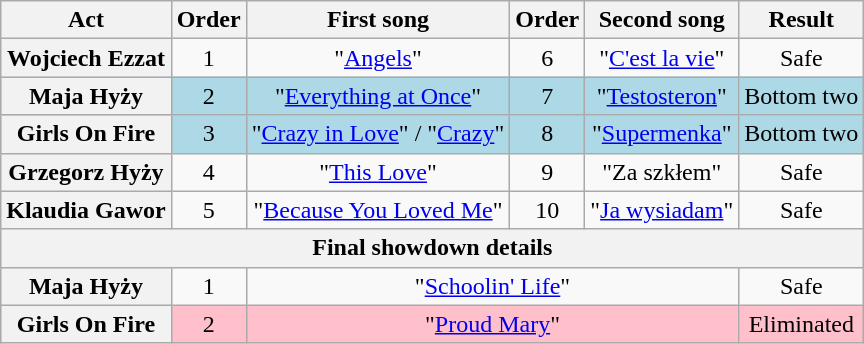<table class="wikitable plainrowheaders" style="text-align:center;">
<tr>
<th scope="col">Act</th>
<th scope="col">Order</th>
<th scope="col">First song</th>
<th scope="col">Order</th>
<th scope="col">Second song</th>
<th scope="col">Result</th>
</tr>
<tr>
<th scope="row">Wojciech Ezzat</th>
<td>1</td>
<td>"<a href='#'>Angels</a>"</td>
<td>6</td>
<td>"<a href='#'>C'est la vie</a>"</td>
<td>Safe</td>
</tr>
<tr bgcolor="lightblue">
<th scope="row">Maja Hyży</th>
<td>2</td>
<td>"<a href='#'>Everything at Once</a>"</td>
<td>7</td>
<td>"<a href='#'>Testosteron</a>"</td>
<td>Bottom two</td>
</tr>
<tr bgcolor="lightblue">
<th scope="row">Girls On Fire</th>
<td>3</td>
<td>"<a href='#'>Crazy in Love</a>" / "<a href='#'>Crazy</a>"</td>
<td>8</td>
<td>"<a href='#'>Supermenka</a>"</td>
<td>Bottom two</td>
</tr>
<tr>
<th scope="row">Grzegorz Hyży</th>
<td>4</td>
<td>"<a href='#'>This Love</a>"</td>
<td>9</td>
<td>"Za szkłem"</td>
<td>Safe</td>
</tr>
<tr>
<th scope="row">Klaudia Gawor</th>
<td>5</td>
<td>"<a href='#'>Because You Loved Me</a>"</td>
<td>10</td>
<td>"<a href='#'>Ja wysiadam</a>"</td>
<td>Safe</td>
</tr>
<tr>
<th scope="col" colspan="6">Final showdown details</th>
</tr>
<tr>
<th scope="row">Maja Hyży</th>
<td>1</td>
<td colspan="3">"<a href='#'>Schoolin' Life</a>"</td>
<td>Safe</td>
</tr>
<tr style="background:pink;">
<th scope="row">Girls On Fire</th>
<td>2</td>
<td colspan="3">"<a href='#'>Proud Mary</a>"</td>
<td>Eliminated</td>
</tr>
</table>
